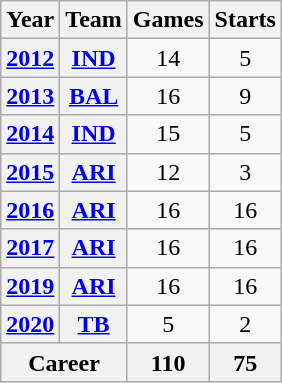<table class="wikitable" style="text-align: center;">
<tr>
<th>Year</th>
<th>Team</th>
<th>Games</th>
<th>Starts</th>
</tr>
<tr>
<th><a href='#'>2012</a></th>
<th><a href='#'>IND</a></th>
<td>14</td>
<td>5</td>
</tr>
<tr>
<th><a href='#'>2013</a></th>
<th><a href='#'>BAL</a></th>
<td>16</td>
<td>9</td>
</tr>
<tr>
<th><a href='#'>2014</a></th>
<th><a href='#'>IND</a></th>
<td>15</td>
<td>5</td>
</tr>
<tr>
<th><a href='#'>2015</a></th>
<th><a href='#'>ARI</a></th>
<td>12</td>
<td>3</td>
</tr>
<tr>
<th><a href='#'>2016</a></th>
<th><a href='#'>ARI</a></th>
<td>16</td>
<td>16</td>
</tr>
<tr>
<th><a href='#'>2017</a></th>
<th><a href='#'>ARI</a></th>
<td>16</td>
<td>16</td>
</tr>
<tr>
<th><a href='#'>2019</a></th>
<th><a href='#'>ARI</a></th>
<td>16</td>
<td>16</td>
</tr>
<tr>
<th><a href='#'>2020</a></th>
<th><a href='#'>TB</a></th>
<td>5</td>
<td>2</td>
</tr>
<tr>
<th colspan="2">Career</th>
<th>110</th>
<th>75</th>
</tr>
</table>
